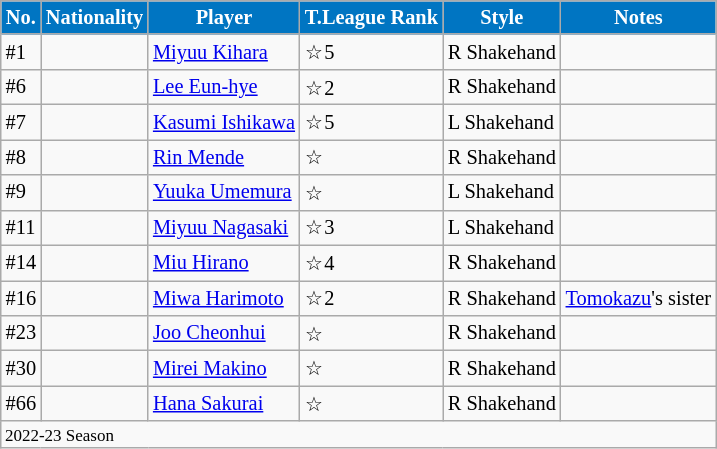<table class="wikitable" style="font-size:85%;">
<tr style="text-align:center; background-color:#0075C2; color:#FFFFFF; font-weight:bold;">
<td>No.</td>
<td>Nationality</td>
<td>Player</td>
<td>T.League Rank</td>
<td>Style</td>
<td>Notes</td>
</tr>
<tr>
<td>#1</td>
<td></td>
<td><a href='#'>Miyuu Kihara</a></td>
<td>☆5</td>
<td>R Shakehand</td>
<td></td>
</tr>
<tr>
<td>#6</td>
<td></td>
<td><a href='#'>Lee Eun-hye</a></td>
<td>☆2</td>
<td>R Shakehand</td>
<td></td>
</tr>
<tr>
<td>#7</td>
<td></td>
<td><a href='#'>Kasumi Ishikawa</a></td>
<td>☆5</td>
<td>L Shakehand</td>
<td></td>
</tr>
<tr>
<td>#8</td>
<td></td>
<td><a href='#'>Rin Mende</a></td>
<td>☆</td>
<td>R Shakehand</td>
<td></td>
</tr>
<tr>
<td>#9</td>
<td></td>
<td><a href='#'>Yuuka Umemura</a></td>
<td>☆</td>
<td>L Shakehand</td>
<td></td>
</tr>
<tr>
<td>#11</td>
<td></td>
<td><a href='#'>Miyuu Nagasaki</a></td>
<td>☆3</td>
<td>L Shakehand</td>
<td></td>
</tr>
<tr>
<td>#14</td>
<td></td>
<td><a href='#'>Miu Hirano</a></td>
<td>☆4</td>
<td>R Shakehand</td>
<td></td>
</tr>
<tr>
<td>#16</td>
<td></td>
<td><a href='#'>Miwa Harimoto</a></td>
<td>☆2</td>
<td>R Shakehand</td>
<td><a href='#'>Tomokazu</a>'s sister</td>
</tr>
<tr>
<td>#23</td>
<td></td>
<td><a href='#'>Joo Cheonhui</a></td>
<td>☆</td>
<td>R Shakehand</td>
<td></td>
</tr>
<tr>
<td>#30</td>
<td></td>
<td><a href='#'>Mirei Makino</a></td>
<td>☆</td>
<td>R Shakehand</td>
<td></td>
</tr>
<tr>
<td>#66</td>
<td></td>
<td><a href='#'>Hana Sakurai</a></td>
<td>☆</td>
<td>R Shakehand</td>
<td></td>
</tr>
<tr>
<td colspan="8" style="font-size: smaller;">2022-23 Season</td>
</tr>
</table>
